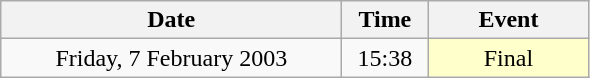<table class = "wikitable" style="text-align:center;">
<tr>
<th width=220>Date</th>
<th width=50>Time</th>
<th width=100>Event</th>
</tr>
<tr>
<td>Friday, 7 February 2003</td>
<td>15:38</td>
<td bgcolor=ffffcc>Final</td>
</tr>
</table>
